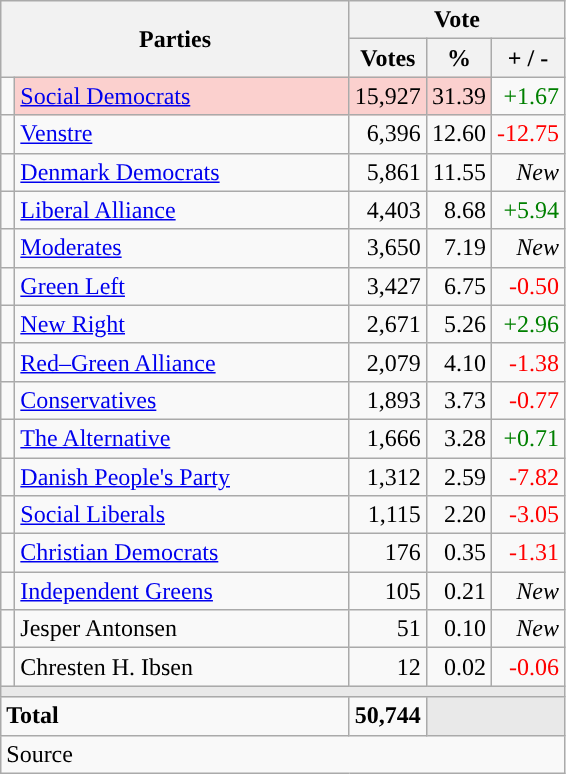<table class="wikitable" style="text-align:right;">
<tr>
<th style="text-align:centre;" rowspan="2" colspan="2" width="225">Parties</th>
<th colspan="3">Vote</th>
</tr>
<tr>
<th width="15">Votes</th>
<th width="15">%</th>
<th width="15">+ / -</th>
</tr>
<tr>
<td width="2" style="color:inherit;background:"></td>
<td bgcolor=#fbd0ce  align="left"><a href='#'>Social Democrats</a></td>
<td bgcolor=#fbd0ce>15,927</td>
<td bgcolor=#fbd0ce>31.39</td>
<td style=color:green;>+1.67</td>
</tr>
<tr>
<td width="2" style="color:inherit;background:"></td>
<td align="left"><a href='#'>Venstre</a></td>
<td>6,396</td>
<td>12.60</td>
<td style=color:red;>-12.75</td>
</tr>
<tr>
<td width="2" style="color:inherit;background:"></td>
<td align="left"><a href='#'>Denmark Democrats</a></td>
<td>5,861</td>
<td>11.55</td>
<td><em>New</em></td>
</tr>
<tr>
<td width="2" style="color:inherit;background:"></td>
<td align="left"><a href='#'>Liberal Alliance</a></td>
<td>4,403</td>
<td>8.68</td>
<td style=color:green;>+5.94</td>
</tr>
<tr>
<td width="2" style="color:inherit;background:"></td>
<td align="left"><a href='#'>Moderates</a></td>
<td>3,650</td>
<td>7.19</td>
<td><em>New</em></td>
</tr>
<tr>
<td width="2" style="color:inherit;background:"></td>
<td align="left"><a href='#'>Green Left</a></td>
<td>3,427</td>
<td>6.75</td>
<td style=color:red;>-0.50</td>
</tr>
<tr>
<td width="2" style="color:inherit;background:"></td>
<td align="left"><a href='#'>New Right</a></td>
<td>2,671</td>
<td>5.26</td>
<td style=color:green;>+2.96</td>
</tr>
<tr>
<td width="2" style="color:inherit;background:"></td>
<td align="left"><a href='#'>Red–Green Alliance</a></td>
<td>2,079</td>
<td>4.10</td>
<td style=color:red;>-1.38</td>
</tr>
<tr>
<td width="2" style="color:inherit;background:"></td>
<td align="left"><a href='#'>Conservatives</a></td>
<td>1,893</td>
<td>3.73</td>
<td style=color:red;>-0.77</td>
</tr>
<tr>
<td width="2" style="color:inherit;background:"></td>
<td align="left"><a href='#'>The Alternative</a></td>
<td>1,666</td>
<td>3.28</td>
<td style=color:green;>+0.71</td>
</tr>
<tr>
<td width="2" style="color:inherit;background:"></td>
<td align="left"><a href='#'>Danish People's Party</a></td>
<td>1,312</td>
<td>2.59</td>
<td style=color:red;>-7.82</td>
</tr>
<tr>
<td width="2" style="color:inherit;background:"></td>
<td align="left"><a href='#'>Social Liberals</a></td>
<td>1,115</td>
<td>2.20</td>
<td style=color:red;>-3.05</td>
</tr>
<tr>
<td width="2" style="color:inherit;background:"></td>
<td align="left"><a href='#'>Christian Democrats</a></td>
<td>176</td>
<td>0.35</td>
<td style=color:red;>-1.31</td>
</tr>
<tr>
<td width="2" style="color:inherit;background:"></td>
<td align="left"><a href='#'>Independent Greens</a></td>
<td>105</td>
<td>0.21</td>
<td><em>New</em></td>
</tr>
<tr>
<td width="2" style="color:inherit;background:"></td>
<td align="left">Jesper Antonsen</td>
<td>51</td>
<td>0.10</td>
<td><em>New</em></td>
</tr>
<tr>
<td width="2" style="color:inherit;background:"></td>
<td align="left">Chresten H. Ibsen</td>
<td>12</td>
<td>0.02</td>
<td style=color:red;>-0.06</td>
</tr>
<tr>
<td colspan="7" bgcolor="#E9E9E9"></td>
</tr>
<tr>
<td align="left" colspan="2"><strong>Total</strong></td>
<td><strong>50,744</strong></td>
<td bgcolor="#E9E9E9" colspan="2"></td>
</tr>
<tr>
<td align="left" colspan="6">Source</td>
</tr>
</table>
